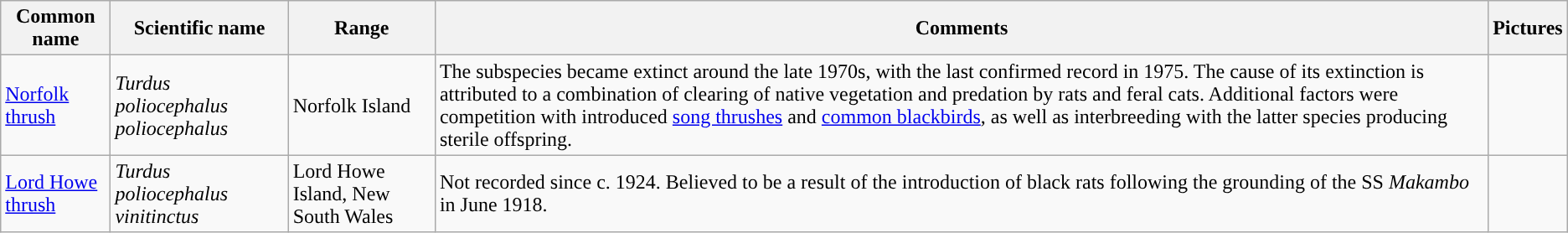<table class="wikitable">
<tr>
<th>Common name</th>
<th>Scientific name</th>
<th>Range</th>
<th class="unsortable">Comments</th>
<th class="unsortable">Pictures</th>
</tr>
<tr>
<td><a href='#'>Norfolk thrush</a></td>
<td><em>Turdus poliocephalus poliocephalus</em></td>
<td>Norfolk Island</td>
<td>The subspecies became extinct around the late 1970s, with the last confirmed record in 1975. The cause of its extinction is attributed to a combination of clearing of native vegetation and predation by rats and feral cats. Additional factors were competition with introduced <a href='#'>song thrushes</a> and <a href='#'>common blackbirds</a>, as well as interbreeding with the latter species producing sterile offspring.</td>
<td></td>
</tr>
<tr>
<td><a href='#'>Lord Howe thrush</a></td>
<td><em>Turdus poliocephalus vinitinctus</em></td>
<td>Lord Howe Island, New South Wales</td>
<td>Not recorded since c. 1924. Believed to be a result of the introduction of black rats following the grounding of the SS <em>Makambo</em> in June 1918.</td>
<td></td>
</tr>
</table>
